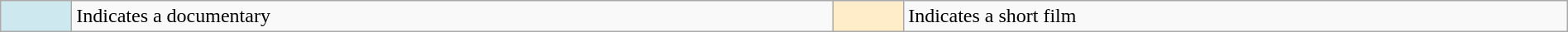<table class="wikitable" style="width:100%">
<tr>
<td align=center style="width:50px;background-color:#CEE8F0"></td>
<td>Indicates a documentary</td>
<td align=center style="width:50px;background-color:#FFECC8"></td>
<td>Indicates a short film</td>
</tr>
</table>
